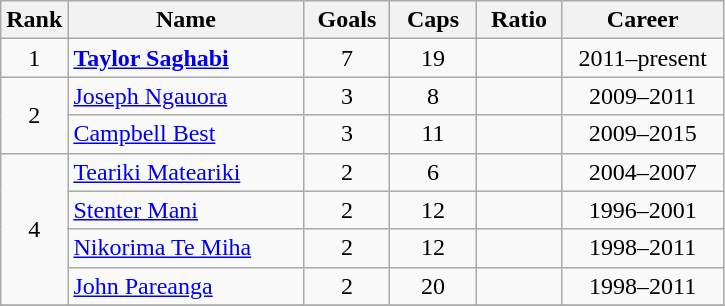<table class="wikitable sortable" style="text-align: center;">
<tr>
<th width=25>Rank</th>
<th width=150>Name</th>
<th width=50>Goals</th>
<th width=50>Caps</th>
<th width=50>Ratio</th>
<th width=100>Career</th>
</tr>
<tr>
<td>1</td>
<td align="left"><strong><a href='#'>Taylor Saghabi</a></strong></td>
<td>7</td>
<td>19</td>
<td></td>
<td>2011–present</td>
</tr>
<tr>
<td rowspan=2>2</td>
<td align="left"><a href='#'>Joseph Ngauora</a></td>
<td>3</td>
<td>8</td>
<td></td>
<td>2009–2011</td>
</tr>
<tr>
<td align="left"><a href='#'>Campbell Best</a></td>
<td>3</td>
<td>11</td>
<td></td>
<td>2009–2015</td>
</tr>
<tr>
<td rowspan=4>4</td>
<td align="left"><a href='#'>Teariki Mateariki</a></td>
<td>2</td>
<td>6</td>
<td></td>
<td>2004–2007</td>
</tr>
<tr>
<td align="left"><a href='#'>Stenter Mani</a></td>
<td>2</td>
<td>12</td>
<td></td>
<td>1996–2001</td>
</tr>
<tr>
<td align="left"><a href='#'>Nikorima Te Miha</a></td>
<td>2</td>
<td>12</td>
<td></td>
<td>1998–2011</td>
</tr>
<tr>
<td align="left"><a href='#'>John Pareanga</a></td>
<td>2</td>
<td>20</td>
<td></td>
<td>1998–2011</td>
</tr>
<tr>
</tr>
</table>
